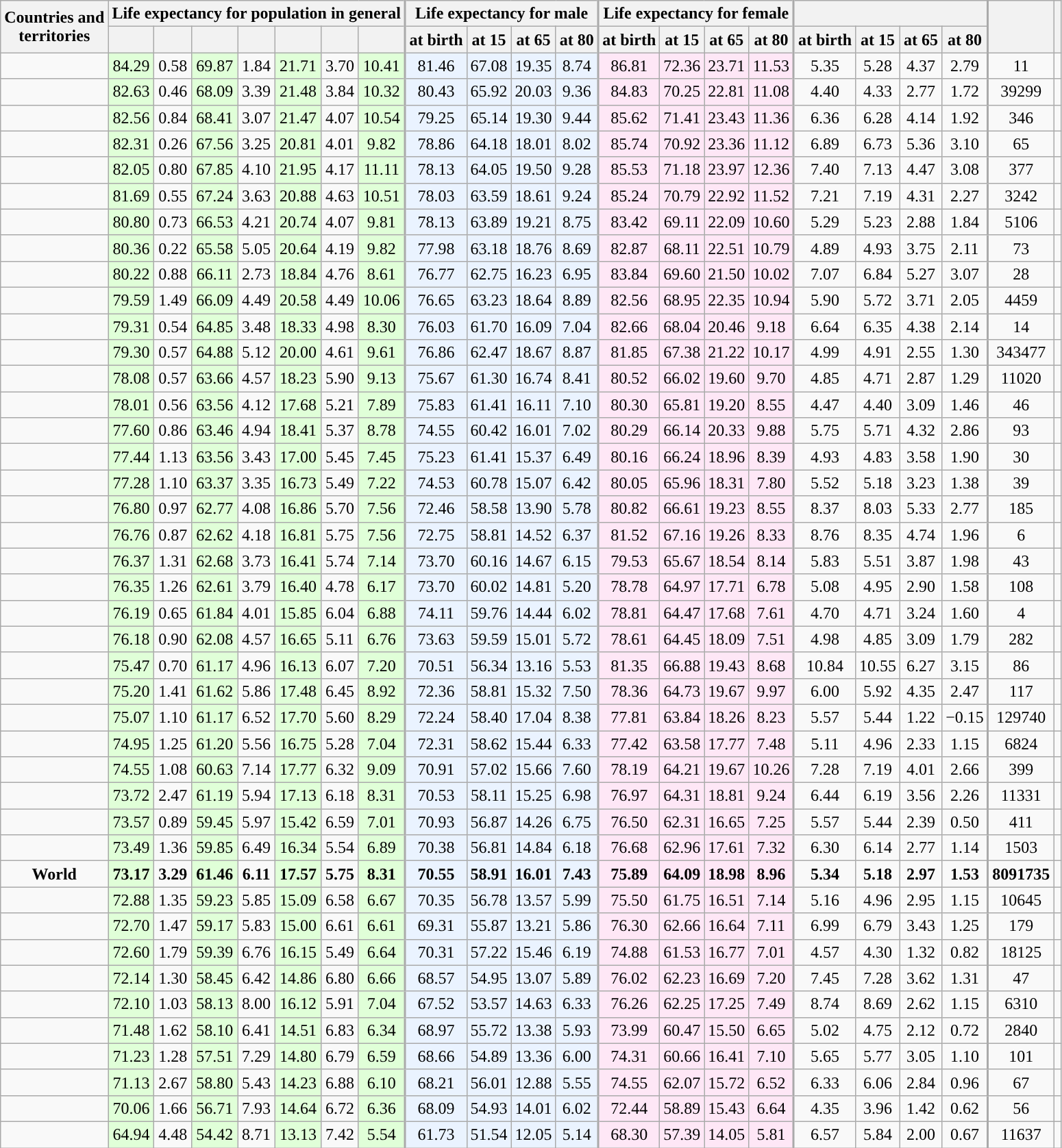<table class="wikitable sortable mw-datatable static-row-numbers sticky-header-multi sort-under col1left col21right" style="text-align:center;">
<tr>
<th rowspan=2 style="vertical-align:middle;">Countries and<br>territories</th>
<th colspan=7>Life expectancy for population in general</th>
<th colspan=4 style="border-left-width:2px;">Life expectancy for male</th>
<th colspan=4 style="border-left-width:2px;">Life expectancy for female</th>
<th colspan=4 style="border-left-width:2px;"></th>
<th rowspan=2 style="border-left-width:2px; text-align:middle;"></th>
<th rowspan=2></th>
</tr>
<tr>
<th style="vertical-align:middle;"></th>
<th></th>
<th style="vertical-align:middle;"></th>
<th></th>
<th style="vertical-align:middle;"></th>
<th></th>
<th style="vertical-align:middle;"></th>
<th style="vertical-align:middle;border-left-width:2px;">at birth</th>
<th style="vertical-align:middle;">at 15</th>
<th style="vertical-align:middle;">at 65</th>
<th style="vertical-align:middle;">at 80</th>
<th style="vertical-align:middle;border-left-width:2px;">at birth</th>
<th style="vertical-align:middle;">at 15</th>
<th style="vertical-align:middle;">at 65</th>
<th style="vertical-align:middle;">at 80</th>
<th style="vertical-align:middle;border-left-width:2px;">at birth</th>
<th style="vertical-align:middle;">at 15</th>
<th style="vertical-align:middle;">at 65</th>
<th style="vertical-align:middle;">at 80</th>
</tr>
<tr>
<td></td>
<td style="background:#e0ffd8;">84.29</td>
<td>0.58</td>
<td style="background:#e0ffd8;">69.87</td>
<td>1.84</td>
<td style="background:#e0ffd8;">21.71</td>
<td>3.70</td>
<td style="background:#e0ffd8;">10.41</td>
<td style="background:#eaf3ff;border-left-width:2px;">81.46</td>
<td style="background:#eaf3ff;">67.08</td>
<td style="background:#eaf3ff;">19.35</td>
<td style="background:#eaf3ff;">8.74</td>
<td style="background:#fee7f6;border-left-width:2px;">86.81</td>
<td style="background:#fee7f6;">72.36</td>
<td style="background:#fee7f6;">23.71</td>
<td style="background:#fee7f6;">11.53</td>
<td style="border-left-width:2px;">5.35</td>
<td>5.28</td>
<td>4.37</td>
<td>2.79</td>
<td style="border-left-width:2px;">11</td>
<td></td>
</tr>
<tr>
<td></td>
<td style="background:#e0ffd8;">82.63</td>
<td>0.46</td>
<td style="background:#e0ffd8;">68.09</td>
<td>3.39</td>
<td style="background:#e0ffd8;">21.48</td>
<td>3.84</td>
<td style="background:#e0ffd8;">10.32</td>
<td style="background:#eaf3ff;border-left-width:2px;">80.43</td>
<td style="background:#eaf3ff;">65.92</td>
<td style="background:#eaf3ff;">20.03</td>
<td style="background:#eaf3ff;">9.36</td>
<td style="background:#fee7f6;border-left-width:2px;">84.83</td>
<td style="background:#fee7f6;">70.25</td>
<td style="background:#fee7f6;">22.81</td>
<td style="background:#fee7f6;">11.08</td>
<td style="border-left-width:2px;">4.40</td>
<td>4.33</td>
<td>2.77</td>
<td>1.72</td>
<td style="border-left-width:2px;">39299</td>
<td></td>
</tr>
<tr>
<td></td>
<td style="background:#e0ffd8;">82.56</td>
<td>0.84</td>
<td style="background:#e0ffd8;">68.41</td>
<td>3.07</td>
<td style="background:#e0ffd8;">21.47</td>
<td>4.07</td>
<td style="background:#e0ffd8;">10.54</td>
<td style="background:#eaf3ff;border-left-width:2px;">79.25</td>
<td style="background:#eaf3ff;">65.14</td>
<td style="background:#eaf3ff;">19.30</td>
<td style="background:#eaf3ff;">9.44</td>
<td style="background:#fee7f6;border-left-width:2px;">85.62</td>
<td style="background:#fee7f6;">71.41</td>
<td style="background:#fee7f6;">23.43</td>
<td style="background:#fee7f6;">11.36</td>
<td style="border-left-width:2px;">6.36</td>
<td>6.28</td>
<td>4.14</td>
<td>1.92</td>
<td style="border-left-width:2px;">346</td>
<td></td>
</tr>
<tr>
<td></td>
<td style="background:#e0ffd8;">82.31</td>
<td>0.26</td>
<td style="background:#e0ffd8;">67.56</td>
<td>3.25</td>
<td style="background:#e0ffd8;">20.81</td>
<td>4.01</td>
<td style="background:#e0ffd8;">9.82</td>
<td style="background:#eaf3ff;border-left-width:2px;">78.86</td>
<td style="background:#eaf3ff;">64.18</td>
<td style="background:#eaf3ff;">18.01</td>
<td style="background:#eaf3ff;">8.02</td>
<td style="background:#fee7f6;border-left-width:2px;">85.74</td>
<td style="background:#fee7f6;">70.92</td>
<td style="background:#fee7f6;">23.36</td>
<td style="background:#fee7f6;">11.12</td>
<td style="border-left-width:2px;">6.89</td>
<td>6.73</td>
<td>5.36</td>
<td>3.10</td>
<td style="border-left-width:2px;">65</td>
<td></td>
</tr>
<tr>
<td></td>
<td style="background:#e0ffd8;">82.05</td>
<td>0.80</td>
<td style="background:#e0ffd8;">67.85</td>
<td>4.10</td>
<td style="background:#e0ffd8;">21.95</td>
<td>4.17</td>
<td style="background:#e0ffd8;">11.11</td>
<td style="background:#eaf3ff;border-left-width:2px;">78.13</td>
<td style="background:#eaf3ff;">64.05</td>
<td style="background:#eaf3ff;">19.50</td>
<td style="background:#eaf3ff;">9.28</td>
<td style="background:#fee7f6;border-left-width:2px;">85.53</td>
<td style="background:#fee7f6;">71.18</td>
<td style="background:#fee7f6;">23.97</td>
<td style="background:#fee7f6;">12.36</td>
<td style="border-left-width:2px;">7.40</td>
<td>7.13</td>
<td>4.47</td>
<td>3.08</td>
<td style="border-left-width:2px;">377</td>
<td></td>
</tr>
<tr>
<td></td>
<td style="background:#e0ffd8;">81.69</td>
<td>0.55</td>
<td style="background:#e0ffd8;">67.24</td>
<td>3.63</td>
<td style="background:#e0ffd8;">20.88</td>
<td>4.63</td>
<td style="background:#e0ffd8;">10.51</td>
<td style="background:#eaf3ff;border-left-width:2px;">78.03</td>
<td style="background:#eaf3ff;">63.59</td>
<td style="background:#eaf3ff;">18.61</td>
<td style="background:#eaf3ff;">9.24</td>
<td style="background:#fee7f6;border-left-width:2px;">85.24</td>
<td style="background:#fee7f6;">70.79</td>
<td style="background:#fee7f6;">22.92</td>
<td style="background:#fee7f6;">11.52</td>
<td style="border-left-width:2px;">7.21</td>
<td>7.19</td>
<td>4.31</td>
<td>2.27</td>
<td style="border-left-width:2px;">3242</td>
<td></td>
</tr>
<tr>
<td></td>
<td style="background:#e0ffd8;">80.80</td>
<td>0.73</td>
<td style="background:#e0ffd8;">66.53</td>
<td>4.21</td>
<td style="background:#e0ffd8;">20.74</td>
<td>4.07</td>
<td style="background:#e0ffd8;">9.81</td>
<td style="background:#eaf3ff;border-left-width:2px;">78.13</td>
<td style="background:#eaf3ff;">63.89</td>
<td style="background:#eaf3ff;">19.21</td>
<td style="background:#eaf3ff;">8.75</td>
<td style="background:#fee7f6;border-left-width:2px;">83.42</td>
<td style="background:#fee7f6;">69.11</td>
<td style="background:#fee7f6;">22.09</td>
<td style="background:#fee7f6;">10.60</td>
<td style="border-left-width:2px;">5.29</td>
<td>5.23</td>
<td>2.88</td>
<td>1.84</td>
<td style="border-left-width:2px;">5106</td>
<td></td>
</tr>
<tr>
<td></td>
<td style="background:#e0ffd8;">80.36</td>
<td>0.22</td>
<td style="background:#e0ffd8;">65.58</td>
<td>5.05</td>
<td style="background:#e0ffd8;">20.64</td>
<td>4.19</td>
<td style="background:#e0ffd8;">9.82</td>
<td style="background:#eaf3ff;border-left-width:2px;">77.98</td>
<td style="background:#eaf3ff;">63.18</td>
<td style="background:#eaf3ff;">18.76</td>
<td style="background:#eaf3ff;">8.69</td>
<td style="background:#fee7f6;border-left-width:2px;">82.87</td>
<td style="background:#fee7f6;">68.11</td>
<td style="background:#fee7f6;">22.51</td>
<td style="background:#fee7f6;">10.79</td>
<td style="border-left-width:2px;">4.89</td>
<td>4.93</td>
<td>3.75</td>
<td>2.11</td>
<td style="border-left-width:2px;">73</td>
<td></td>
</tr>
<tr>
<td></td>
<td style="background:#e0ffd8;">80.22</td>
<td>0.88</td>
<td style="background:#e0ffd8;">66.11</td>
<td>2.73</td>
<td style="background:#e0ffd8;">18.84</td>
<td>4.76</td>
<td style="background:#e0ffd8;">8.61</td>
<td style="background:#eaf3ff;border-left-width:2px;">76.77</td>
<td style="background:#eaf3ff;">62.75</td>
<td style="background:#eaf3ff;">16.23</td>
<td style="background:#eaf3ff;">6.95</td>
<td style="background:#fee7f6;border-left-width:2px;">83.84</td>
<td style="background:#fee7f6;">69.60</td>
<td style="background:#fee7f6;">21.50</td>
<td style="background:#fee7f6;">10.02</td>
<td style="border-left-width:2px;">7.07</td>
<td>6.84</td>
<td>5.27</td>
<td>3.07</td>
<td style="border-left-width:2px;">28</td>
<td></td>
</tr>
<tr>
<td></td>
<td style="background:#e0ffd8;">79.59</td>
<td>1.49</td>
<td style="background:#e0ffd8;">66.09</td>
<td>4.49</td>
<td style="background:#e0ffd8;">20.58</td>
<td>4.49</td>
<td style="background:#e0ffd8;">10.06</td>
<td style="background:#eaf3ff;border-left-width:2px;">76.65</td>
<td style="background:#eaf3ff;">63.23</td>
<td style="background:#eaf3ff;">18.64</td>
<td style="background:#eaf3ff;">8.89</td>
<td style="background:#fee7f6;border-left-width:2px;">82.56</td>
<td style="background:#fee7f6;">68.95</td>
<td style="background:#fee7f6;">22.35</td>
<td style="background:#fee7f6;">10.94</td>
<td style="border-left-width:2px;">5.90</td>
<td>5.72</td>
<td>3.71</td>
<td>2.05</td>
<td style="border-left-width:2px;">4459</td>
<td></td>
</tr>
<tr>
<td></td>
<td style="background:#e0ffd8;">79.31</td>
<td>0.54</td>
<td style="background:#e0ffd8;">64.85</td>
<td>3.48</td>
<td style="background:#e0ffd8;">18.33</td>
<td>4.98</td>
<td style="background:#e0ffd8;">8.30</td>
<td style="background:#eaf3ff;border-left-width:2px;">76.03</td>
<td style="background:#eaf3ff;">61.70</td>
<td style="background:#eaf3ff;">16.09</td>
<td style="background:#eaf3ff;">7.04</td>
<td style="background:#fee7f6;border-left-width:2px;">82.66</td>
<td style="background:#fee7f6;">68.04</td>
<td style="background:#fee7f6;">20.46</td>
<td style="background:#fee7f6;">9.18</td>
<td style="border-left-width:2px;">6.64</td>
<td>6.35</td>
<td>4.38</td>
<td>2.14</td>
<td style="border-left-width:2px;">14</td>
<td></td>
</tr>
<tr>
<td></td>
<td style="background:#e0ffd8;">79.30</td>
<td>0.57</td>
<td style="background:#e0ffd8;">64.88</td>
<td>5.12</td>
<td style="background:#e0ffd8;">20.00</td>
<td>4.61</td>
<td style="background:#e0ffd8;">9.61</td>
<td style="background:#eaf3ff;border-left-width:2px;">76.86</td>
<td style="background:#eaf3ff;">62.47</td>
<td style="background:#eaf3ff;">18.67</td>
<td style="background:#eaf3ff;">8.87</td>
<td style="background:#fee7f6;border-left-width:2px;">81.85</td>
<td style="background:#fee7f6;">67.38</td>
<td style="background:#fee7f6;">21.22</td>
<td style="background:#fee7f6;">10.17</td>
<td style="border-left-width:2px;">4.99</td>
<td>4.91</td>
<td>2.55</td>
<td>1.30</td>
<td style="border-left-width:2px;">343477</td>
<td></td>
</tr>
<tr>
<td></td>
<td style="background:#e0ffd8;">78.08</td>
<td>0.57</td>
<td style="background:#e0ffd8;">63.66</td>
<td>4.57</td>
<td style="background:#e0ffd8;">18.23</td>
<td>5.90</td>
<td style="background:#e0ffd8;">9.13</td>
<td style="background:#eaf3ff;border-left-width:2px;">75.67</td>
<td style="background:#eaf3ff;">61.30</td>
<td style="background:#eaf3ff;">16.74</td>
<td style="background:#eaf3ff;">8.41</td>
<td style="background:#fee7f6;border-left-width:2px;">80.52</td>
<td style="background:#fee7f6;">66.02</td>
<td style="background:#fee7f6;">19.60</td>
<td style="background:#fee7f6;">9.70</td>
<td style="border-left-width:2px;">4.85</td>
<td>4.71</td>
<td>2.87</td>
<td>1.29</td>
<td style="border-left-width:2px;">11020</td>
<td></td>
</tr>
<tr>
<td></td>
<td style="background:#e0ffd8;">78.01</td>
<td>0.56</td>
<td style="background:#e0ffd8;">63.56</td>
<td>4.12</td>
<td style="background:#e0ffd8;">17.68</td>
<td>5.21</td>
<td style="background:#e0ffd8;">7.89</td>
<td style="background:#eaf3ff;border-left-width:2px;">75.83</td>
<td style="background:#eaf3ff;">61.41</td>
<td style="background:#eaf3ff;">16.11</td>
<td style="background:#eaf3ff;">7.10</td>
<td style="background:#fee7f6;border-left-width:2px;">80.30</td>
<td style="background:#fee7f6;">65.81</td>
<td style="background:#fee7f6;">19.20</td>
<td style="background:#fee7f6;">8.55</td>
<td style="border-left-width:2px;">4.47</td>
<td>4.40</td>
<td>3.09</td>
<td>1.46</td>
<td style="border-left-width:2px;">46</td>
<td></td>
</tr>
<tr>
<td></td>
<td style="background:#e0ffd8;">77.60</td>
<td>0.86</td>
<td style="background:#e0ffd8;">63.46</td>
<td>4.94</td>
<td style="background:#e0ffd8;">18.41</td>
<td>5.37</td>
<td style="background:#e0ffd8;">8.78</td>
<td style="background:#eaf3ff;border-left-width:2px;">74.55</td>
<td style="background:#eaf3ff;">60.42</td>
<td style="background:#eaf3ff;">16.01</td>
<td style="background:#eaf3ff;">7.02</td>
<td style="background:#fee7f6;border-left-width:2px;">80.29</td>
<td style="background:#fee7f6;">66.14</td>
<td style="background:#fee7f6;">20.33</td>
<td style="background:#fee7f6;">9.88</td>
<td style="border-left-width:2px;">5.75</td>
<td>5.71</td>
<td>4.32</td>
<td>2.86</td>
<td style="border-left-width:2px;">93</td>
<td></td>
</tr>
<tr>
<td></td>
<td style="background:#e0ffd8;">77.44</td>
<td>1.13</td>
<td style="background:#e0ffd8;">63.56</td>
<td>3.43</td>
<td style="background:#e0ffd8;">17.00</td>
<td>5.45</td>
<td style="background:#e0ffd8;">7.45</td>
<td style="background:#eaf3ff;border-left-width:2px;">75.23</td>
<td style="background:#eaf3ff;">61.41</td>
<td style="background:#eaf3ff;">15.37</td>
<td style="background:#eaf3ff;">6.49</td>
<td style="background:#fee7f6;border-left-width:2px;">80.16</td>
<td style="background:#fee7f6;">66.24</td>
<td style="background:#fee7f6;">18.96</td>
<td style="background:#fee7f6;">8.39</td>
<td style="border-left-width:2px;">4.93</td>
<td>4.83</td>
<td>3.58</td>
<td>1.90</td>
<td style="border-left-width:2px;">30</td>
<td></td>
</tr>
<tr>
<td></td>
<td style="background:#e0ffd8;">77.28</td>
<td>1.10</td>
<td style="background:#e0ffd8;">63.37</td>
<td>3.35</td>
<td style="background:#e0ffd8;">16.73</td>
<td>5.49</td>
<td style="background:#e0ffd8;">7.22</td>
<td style="background:#eaf3ff;border-left-width:2px;">74.53</td>
<td style="background:#eaf3ff;">60.78</td>
<td style="background:#eaf3ff;">15.07</td>
<td style="background:#eaf3ff;">6.42</td>
<td style="background:#fee7f6;border-left-width:2px;">80.05</td>
<td style="background:#fee7f6;">65.96</td>
<td style="background:#fee7f6;">18.31</td>
<td style="background:#fee7f6;">7.80</td>
<td style="border-left-width:2px;">5.52</td>
<td>5.18</td>
<td>3.23</td>
<td>1.38</td>
<td style="border-left-width:2px;">39</td>
<td></td>
</tr>
<tr>
<td></td>
<td style="background:#e0ffd8;">76.80</td>
<td>0.97</td>
<td style="background:#e0ffd8;">62.77</td>
<td>4.08</td>
<td style="background:#e0ffd8;">16.86</td>
<td>5.70</td>
<td style="background:#e0ffd8;">7.56</td>
<td style="background:#eaf3ff;border-left-width:2px;">72.46</td>
<td style="background:#eaf3ff;">58.58</td>
<td style="background:#eaf3ff;">13.90</td>
<td style="background:#eaf3ff;">5.78</td>
<td style="background:#fee7f6;border-left-width:2px;">80.82</td>
<td style="background:#fee7f6;">66.61</td>
<td style="background:#fee7f6;">19.23</td>
<td style="background:#fee7f6;">8.55</td>
<td style="border-left-width:2px;">8.37</td>
<td>8.03</td>
<td>5.33</td>
<td>2.77</td>
<td style="border-left-width:2px;">185</td>
<td></td>
</tr>
<tr>
<td></td>
<td style="background:#e0ffd8;">76.76</td>
<td>0.87</td>
<td style="background:#e0ffd8;">62.62</td>
<td>4.18</td>
<td style="background:#e0ffd8;">16.81</td>
<td>5.75</td>
<td style="background:#e0ffd8;">7.56</td>
<td style="background:#eaf3ff;border-left-width:2px;">72.75</td>
<td style="background:#eaf3ff;">58.81</td>
<td style="background:#eaf3ff;">14.52</td>
<td style="background:#eaf3ff;">6.37</td>
<td style="background:#fee7f6;border-left-width:2px;">81.52</td>
<td style="background:#fee7f6;">67.16</td>
<td style="background:#fee7f6;">19.26</td>
<td style="background:#fee7f6;">8.33</td>
<td style="border-left-width:2px;">8.76</td>
<td>8.35</td>
<td>4.74</td>
<td>1.96</td>
<td style="border-left-width:2px;">6</td>
<td></td>
</tr>
<tr>
<td></td>
<td style="background:#e0ffd8;">76.37</td>
<td>1.31</td>
<td style="background:#e0ffd8;">62.68</td>
<td>3.73</td>
<td style="background:#e0ffd8;">16.41</td>
<td>5.74</td>
<td style="background:#e0ffd8;">7.14</td>
<td style="background:#eaf3ff;border-left-width:2px;">73.70</td>
<td style="background:#eaf3ff;">60.16</td>
<td style="background:#eaf3ff;">14.67</td>
<td style="background:#eaf3ff;">6.15</td>
<td style="background:#fee7f6;border-left-width:2px;">79.53</td>
<td style="background:#fee7f6;">65.67</td>
<td style="background:#fee7f6;">18.54</td>
<td style="background:#fee7f6;">8.14</td>
<td style="border-left-width:2px;">5.83</td>
<td>5.51</td>
<td>3.87</td>
<td>1.98</td>
<td style="border-left-width:2px;">43</td>
<td></td>
</tr>
<tr>
<td></td>
<td style="background:#e0ffd8;">76.35</td>
<td>1.26</td>
<td style="background:#e0ffd8;">62.61</td>
<td>3.79</td>
<td style="background:#e0ffd8;">16.40</td>
<td>4.78</td>
<td style="background:#e0ffd8;">6.17</td>
<td style="background:#eaf3ff;border-left-width:2px;">73.70</td>
<td style="background:#eaf3ff;">60.02</td>
<td style="background:#eaf3ff;">14.81</td>
<td style="background:#eaf3ff;">5.20</td>
<td style="background:#fee7f6;border-left-width:2px;">78.78</td>
<td style="background:#fee7f6;">64.97</td>
<td style="background:#fee7f6;">17.71</td>
<td style="background:#fee7f6;">6.78</td>
<td style="border-left-width:2px;">5.08</td>
<td>4.95</td>
<td>2.90</td>
<td>1.58</td>
<td style="border-left-width:2px;">108</td>
<td></td>
</tr>
<tr>
<td></td>
<td style="background:#e0ffd8;">76.19</td>
<td>0.65</td>
<td style="background:#e0ffd8;">61.84</td>
<td>4.01</td>
<td style="background:#e0ffd8;">15.85</td>
<td>6.04</td>
<td style="background:#e0ffd8;">6.88</td>
<td style="background:#eaf3ff;border-left-width:2px;">74.11</td>
<td style="background:#eaf3ff;">59.76</td>
<td style="background:#eaf3ff;">14.44</td>
<td style="background:#eaf3ff;">6.02</td>
<td style="background:#fee7f6;border-left-width:2px;">78.81</td>
<td style="background:#fee7f6;">64.47</td>
<td style="background:#fee7f6;">17.68</td>
<td style="background:#fee7f6;">7.61</td>
<td style="border-left-width:2px;">4.70</td>
<td>4.71</td>
<td>3.24</td>
<td>1.60</td>
<td style="border-left-width:2px;">4</td>
<td></td>
</tr>
<tr>
<td></td>
<td style="background:#e0ffd8;">76.18</td>
<td>0.90</td>
<td style="background:#e0ffd8;">62.08</td>
<td>4.57</td>
<td style="background:#e0ffd8;">16.65</td>
<td>5.11</td>
<td style="background:#e0ffd8;">6.76</td>
<td style="background:#eaf3ff;border-left-width:2px;">73.63</td>
<td style="background:#eaf3ff;">59.59</td>
<td style="background:#eaf3ff;">15.01</td>
<td style="background:#eaf3ff;">5.72</td>
<td style="background:#fee7f6;border-left-width:2px;">78.61</td>
<td style="background:#fee7f6;">64.45</td>
<td style="background:#fee7f6;">18.09</td>
<td style="background:#fee7f6;">7.51</td>
<td style="border-left-width:2px;">4.98</td>
<td>4.85</td>
<td>3.09</td>
<td>1.79</td>
<td style="border-left-width:2px;">282</td>
<td></td>
</tr>
<tr>
<td></td>
<td style="background:#e0ffd8;">75.47</td>
<td>0.70</td>
<td style="background:#e0ffd8;">61.17</td>
<td>4.96</td>
<td style="background:#e0ffd8;">16.13</td>
<td>6.07</td>
<td style="background:#e0ffd8;">7.20</td>
<td style="background:#eaf3ff;border-left-width:2px;">70.51</td>
<td style="background:#eaf3ff;">56.34</td>
<td style="background:#eaf3ff;">13.16</td>
<td style="background:#eaf3ff;">5.53</td>
<td style="background:#fee7f6;border-left-width:2px;">81.35</td>
<td style="background:#fee7f6;">66.88</td>
<td style="background:#fee7f6;">19.43</td>
<td style="background:#fee7f6;">8.68</td>
<td style="border-left-width:2px;">10.84</td>
<td>10.55</td>
<td>6.27</td>
<td>3.15</td>
<td style="border-left-width:2px;">86</td>
<td></td>
</tr>
<tr>
<td></td>
<td style="background:#e0ffd8;">75.20</td>
<td>1.41</td>
<td style="background:#e0ffd8;">61.62</td>
<td>5.86</td>
<td style="background:#e0ffd8;">17.48</td>
<td>6.45</td>
<td style="background:#e0ffd8;">8.92</td>
<td style="background:#eaf3ff;border-left-width:2px;">72.36</td>
<td style="background:#eaf3ff;">58.81</td>
<td style="background:#eaf3ff;">15.32</td>
<td style="background:#eaf3ff;">7.50</td>
<td style="background:#fee7f6;border-left-width:2px;">78.36</td>
<td style="background:#fee7f6;">64.73</td>
<td style="background:#fee7f6;">19.67</td>
<td style="background:#fee7f6;">9.97</td>
<td style="border-left-width:2px;">6.00</td>
<td>5.92</td>
<td>4.35</td>
<td>2.47</td>
<td style="border-left-width:2px;">117</td>
<td></td>
</tr>
<tr>
<td></td>
<td style="background:#e0ffd8;">75.07</td>
<td>1.10</td>
<td style="background:#e0ffd8;">61.17</td>
<td>6.52</td>
<td style="background:#e0ffd8;">17.70</td>
<td>5.60</td>
<td style="background:#e0ffd8;">8.29</td>
<td style="background:#eaf3ff;border-left-width:2px;">72.24</td>
<td style="background:#eaf3ff;">58.40</td>
<td style="background:#eaf3ff;">17.04</td>
<td style="background:#eaf3ff;">8.38</td>
<td style="background:#fee7f6;border-left-width:2px;">77.81</td>
<td style="background:#fee7f6;">63.84</td>
<td style="background:#fee7f6;">18.26</td>
<td style="background:#fee7f6;">8.23</td>
<td style="border-left-width:2px;">5.57</td>
<td>5.44</td>
<td>1.22</td>
<td>−0.15</td>
<td style="border-left-width:2px;">129740</td>
<td></td>
</tr>
<tr>
<td></td>
<td style="background:#e0ffd8;">74.95</td>
<td>1.25</td>
<td style="background:#e0ffd8;">61.20</td>
<td>5.56</td>
<td style="background:#e0ffd8;">16.75</td>
<td>5.28</td>
<td style="background:#e0ffd8;">7.04</td>
<td style="background:#eaf3ff;border-left-width:2px;">72.31</td>
<td style="background:#eaf3ff;">58.62</td>
<td style="background:#eaf3ff;">15.44</td>
<td style="background:#eaf3ff;">6.33</td>
<td style="background:#fee7f6;border-left-width:2px;">77.42</td>
<td style="background:#fee7f6;">63.58</td>
<td style="background:#fee7f6;">17.77</td>
<td style="background:#fee7f6;">7.48</td>
<td style="border-left-width:2px;">5.11</td>
<td>4.96</td>
<td>2.33</td>
<td>1.15</td>
<td style="border-left-width:2px;">6824</td>
<td></td>
</tr>
<tr>
<td></td>
<td style="background:#e0ffd8;">74.55</td>
<td>1.08</td>
<td style="background:#e0ffd8;">60.63</td>
<td>7.14</td>
<td style="background:#e0ffd8;">17.77</td>
<td>6.32</td>
<td style="background:#e0ffd8;">9.09</td>
<td style="background:#eaf3ff;border-left-width:2px;">70.91</td>
<td style="background:#eaf3ff;">57.02</td>
<td style="background:#eaf3ff;">15.66</td>
<td style="background:#eaf3ff;">7.60</td>
<td style="background:#fee7f6;border-left-width:2px;">78.19</td>
<td style="background:#fee7f6;">64.21</td>
<td style="background:#fee7f6;">19.67</td>
<td style="background:#fee7f6;">10.26</td>
<td style="border-left-width:2px;">7.28</td>
<td>7.19</td>
<td>4.01</td>
<td>2.66</td>
<td style="border-left-width:2px;">399</td>
<td></td>
</tr>
<tr>
<td></td>
<td style="background:#e0ffd8;">73.72</td>
<td>2.47</td>
<td style="background:#e0ffd8;">61.19</td>
<td>5.94</td>
<td style="background:#e0ffd8;">17.13</td>
<td>6.18</td>
<td style="background:#e0ffd8;">8.31</td>
<td style="background:#eaf3ff;border-left-width:2px;">70.53</td>
<td style="background:#eaf3ff;">58.11</td>
<td style="background:#eaf3ff;">15.25</td>
<td style="background:#eaf3ff;">6.98</td>
<td style="background:#fee7f6;border-left-width:2px;">76.97</td>
<td style="background:#fee7f6;">64.31</td>
<td style="background:#fee7f6;">18.81</td>
<td style="background:#fee7f6;">9.24</td>
<td style="border-left-width:2px;">6.44</td>
<td>6.19</td>
<td>3.56</td>
<td>2.26</td>
<td style="border-left-width:2px;">11331</td>
<td></td>
</tr>
<tr>
<td></td>
<td style="background:#e0ffd8;">73.57</td>
<td>0.89</td>
<td style="background:#e0ffd8;">59.45</td>
<td>5.97</td>
<td style="background:#e0ffd8;">15.42</td>
<td>6.59</td>
<td style="background:#e0ffd8;">7.01</td>
<td style="background:#eaf3ff;border-left-width:2px;">70.93</td>
<td style="background:#eaf3ff;">56.87</td>
<td style="background:#eaf3ff;">14.26</td>
<td style="background:#eaf3ff;">6.75</td>
<td style="background:#fee7f6;border-left-width:2px;">76.50</td>
<td style="background:#fee7f6;">62.31</td>
<td style="background:#fee7f6;">16.65</td>
<td style="background:#fee7f6;">7.25</td>
<td style="border-left-width:2px;">5.57</td>
<td>5.44</td>
<td>2.39</td>
<td>0.50</td>
<td style="border-left-width:2px;">411</td>
<td></td>
</tr>
<tr>
<td></td>
<td style="background:#e0ffd8;">73.49</td>
<td>1.36</td>
<td style="background:#e0ffd8;">59.85</td>
<td>6.49</td>
<td style="background:#e0ffd8;">16.34</td>
<td>5.54</td>
<td style="background:#e0ffd8;">6.89</td>
<td style="background:#eaf3ff;border-left-width:2px;">70.38</td>
<td style="background:#eaf3ff;">56.81</td>
<td style="background:#eaf3ff;">14.84</td>
<td style="background:#eaf3ff;">6.18</td>
<td style="background:#fee7f6;border-left-width:2px;">76.68</td>
<td style="background:#fee7f6;">62.96</td>
<td style="background:#fee7f6;">17.61</td>
<td style="background:#fee7f6;">7.32</td>
<td style="border-left-width:2px;">6.30</td>
<td>6.14</td>
<td>2.77</td>
<td>1.14</td>
<td style="border-left-width:2px;">1503</td>
<td></td>
</tr>
<tr class=static-row-header>
<td><strong>World</strong></td>
<td style="background:#e0ffd8;"><strong>73.17</strong></td>
<td><strong>3.29</strong></td>
<td style="background:#e0ffd8;"><strong>61.46</strong></td>
<td><strong>6.11</strong></td>
<td style="background:#e0ffd8;"><strong>17.57</strong></td>
<td><strong>5.75</strong></td>
<td style="background:#e0ffd8;"><strong>8.31</strong></td>
<td style="background:#eaf3ff;border-left-width:2px;"><strong>70.55</strong></td>
<td style="background:#eaf3ff;"><strong>58.91</strong></td>
<td style="background:#eaf3ff;"><strong>16.01</strong></td>
<td style="background:#eaf3ff;"><strong>7.43</strong></td>
<td style="background:#fee7f6;border-left-width:2px;"><strong>75.89</strong></td>
<td style="background:#fee7f6;"><strong>64.09</strong></td>
<td style="background:#fee7f6;"><strong>18.98</strong></td>
<td style="background:#fee7f6;"><strong>8.96</strong></td>
<td style="border-left-width:2px;"><strong>5.34</strong></td>
<td><strong>5.18</strong></td>
<td><strong>2.97</strong></td>
<td><strong>1.53</strong></td>
<td style="border-left-width:2px;"><strong>8091735</strong></td>
<td></td>
</tr>
<tr>
<td></td>
<td style="background:#e0ffd8;">72.88</td>
<td>1.35</td>
<td style="background:#e0ffd8;">59.23</td>
<td>5.85</td>
<td style="background:#e0ffd8;">15.09</td>
<td>6.58</td>
<td style="background:#e0ffd8;">6.67</td>
<td style="background:#eaf3ff;border-left-width:2px;">70.35</td>
<td style="background:#eaf3ff;">56.78</td>
<td style="background:#eaf3ff;">13.57</td>
<td style="background:#eaf3ff;">5.99</td>
<td style="background:#fee7f6;border-left-width:2px;">75.50</td>
<td style="background:#fee7f6;">61.75</td>
<td style="background:#fee7f6;">16.51</td>
<td style="background:#fee7f6;">7.14</td>
<td style="border-left-width:2px;">5.16</td>
<td>4.96</td>
<td>2.95</td>
<td>1.15</td>
<td style="border-left-width:2px;">10645</td>
<td></td>
</tr>
<tr>
<td></td>
<td style="background:#e0ffd8;">72.70</td>
<td>1.47</td>
<td style="background:#e0ffd8;">59.17</td>
<td>5.83</td>
<td style="background:#e0ffd8;">15.00</td>
<td>6.61</td>
<td style="background:#e0ffd8;">6.61</td>
<td style="background:#eaf3ff;border-left-width:2px;">69.31</td>
<td style="background:#eaf3ff;">55.87</td>
<td style="background:#eaf3ff;">13.21</td>
<td style="background:#eaf3ff;">5.86</td>
<td style="background:#fee7f6;border-left-width:2px;">76.30</td>
<td style="background:#fee7f6;">62.66</td>
<td style="background:#fee7f6;">16.64</td>
<td style="background:#fee7f6;">7.11</td>
<td style="border-left-width:2px;">6.99</td>
<td>6.79</td>
<td>3.43</td>
<td>1.25</td>
<td style="border-left-width:2px;">179</td>
<td></td>
</tr>
<tr>
<td></td>
<td style="background:#e0ffd8;">72.60</td>
<td>1.79</td>
<td style="background:#e0ffd8;">59.39</td>
<td>6.76</td>
<td style="background:#e0ffd8;">16.15</td>
<td>5.49</td>
<td style="background:#e0ffd8;">6.64</td>
<td style="background:#eaf3ff;border-left-width:2px;">70.31</td>
<td style="background:#eaf3ff;">57.22</td>
<td style="background:#eaf3ff;">15.46</td>
<td style="background:#eaf3ff;">6.19</td>
<td style="background:#fee7f6;border-left-width:2px;">74.88</td>
<td style="background:#fee7f6;">61.53</td>
<td style="background:#fee7f6;">16.77</td>
<td style="background:#fee7f6;">7.01</td>
<td style="border-left-width:2px;">4.57</td>
<td>4.30</td>
<td>1.32</td>
<td>0.82</td>
<td style="border-left-width:2px;">18125</td>
<td></td>
</tr>
<tr>
<td></td>
<td style="background:#e0ffd8;">72.14</td>
<td>1.30</td>
<td style="background:#e0ffd8;">58.45</td>
<td>6.42</td>
<td style="background:#e0ffd8;">14.86</td>
<td>6.80</td>
<td style="background:#e0ffd8;">6.66</td>
<td style="background:#eaf3ff;border-left-width:2px;">68.57</td>
<td style="background:#eaf3ff;">54.95</td>
<td style="background:#eaf3ff;">13.07</td>
<td style="background:#eaf3ff;">5.89</td>
<td style="background:#fee7f6;border-left-width:2px;">76.02</td>
<td style="background:#fee7f6;">62.23</td>
<td style="background:#fee7f6;">16.69</td>
<td style="background:#fee7f6;">7.20</td>
<td style="border-left-width:2px;">7.45</td>
<td>7.28</td>
<td>3.62</td>
<td>1.31</td>
<td style="border-left-width:2px;">47</td>
<td></td>
</tr>
<tr>
<td></td>
<td style="background:#e0ffd8;">72.10</td>
<td>1.03</td>
<td style="background:#e0ffd8;">58.13</td>
<td>8.00</td>
<td style="background:#e0ffd8;">16.12</td>
<td>5.91</td>
<td style="background:#e0ffd8;">7.04</td>
<td style="background:#eaf3ff;border-left-width:2px;">67.52</td>
<td style="background:#eaf3ff;">53.57</td>
<td style="background:#eaf3ff;">14.63</td>
<td style="background:#eaf3ff;">6.33</td>
<td style="background:#fee7f6;border-left-width:2px;">76.26</td>
<td style="background:#fee7f6;">62.25</td>
<td style="background:#fee7f6;">17.25</td>
<td style="background:#fee7f6;">7.49</td>
<td style="border-left-width:2px;">8.74</td>
<td>8.69</td>
<td>2.62</td>
<td>1.15</td>
<td style="border-left-width:2px;">6310</td>
<td></td>
</tr>
<tr>
<td></td>
<td style="background:#e0ffd8;">71.48</td>
<td>1.62</td>
<td style="background:#e0ffd8;">58.10</td>
<td>6.41</td>
<td style="background:#e0ffd8;">14.51</td>
<td>6.83</td>
<td style="background:#e0ffd8;">6.34</td>
<td style="background:#eaf3ff;border-left-width:2px;">68.97</td>
<td style="background:#eaf3ff;">55.72</td>
<td style="background:#eaf3ff;">13.38</td>
<td style="background:#eaf3ff;">5.93</td>
<td style="background:#fee7f6;border-left-width:2px;">73.99</td>
<td style="background:#fee7f6;">60.47</td>
<td style="background:#fee7f6;">15.50</td>
<td style="background:#fee7f6;">6.65</td>
<td style="border-left-width:2px;">5.02</td>
<td>4.75</td>
<td>2.12</td>
<td>0.72</td>
<td style="border-left-width:2px;">2840</td>
<td></td>
</tr>
<tr>
<td></td>
<td style="background:#e0ffd8;">71.23</td>
<td>1.28</td>
<td style="background:#e0ffd8;">57.51</td>
<td>7.29</td>
<td style="background:#e0ffd8;">14.80</td>
<td>6.79</td>
<td style="background:#e0ffd8;">6.59</td>
<td style="background:#eaf3ff;border-left-width:2px;">68.66</td>
<td style="background:#eaf3ff;">54.89</td>
<td style="background:#eaf3ff;">13.36</td>
<td style="background:#eaf3ff;">6.00</td>
<td style="background:#fee7f6;border-left-width:2px;">74.31</td>
<td style="background:#fee7f6;">60.66</td>
<td style="background:#fee7f6;">16.41</td>
<td style="background:#fee7f6;">7.10</td>
<td style="border-left-width:2px;">5.65</td>
<td>5.77</td>
<td>3.05</td>
<td>1.10</td>
<td style="border-left-width:2px;">101</td>
<td></td>
</tr>
<tr>
<td></td>
<td style="background:#e0ffd8;">71.13</td>
<td>2.67</td>
<td style="background:#e0ffd8;">58.80</td>
<td>5.43</td>
<td style="background:#e0ffd8;">14.23</td>
<td>6.88</td>
<td style="background:#e0ffd8;">6.10</td>
<td style="background:#eaf3ff;border-left-width:2px;">68.21</td>
<td style="background:#eaf3ff;">56.01</td>
<td style="background:#eaf3ff;">12.88</td>
<td style="background:#eaf3ff;">5.55</td>
<td style="background:#fee7f6;border-left-width:2px;">74.55</td>
<td style="background:#fee7f6;">62.07</td>
<td style="background:#fee7f6;">15.72</td>
<td style="background:#fee7f6;">6.52</td>
<td style="border-left-width:2px;">6.33</td>
<td>6.06</td>
<td>2.84</td>
<td>0.96</td>
<td style="border-left-width:2px;">67</td>
<td></td>
</tr>
<tr>
<td></td>
<td style="background:#e0ffd8;">70.06</td>
<td>1.66</td>
<td style="background:#e0ffd8;">56.71</td>
<td>7.93</td>
<td style="background:#e0ffd8;">14.64</td>
<td>6.72</td>
<td style="background:#e0ffd8;">6.36</td>
<td style="background:#eaf3ff;border-left-width:2px;">68.09</td>
<td style="background:#eaf3ff;">54.93</td>
<td style="background:#eaf3ff;">14.01</td>
<td style="background:#eaf3ff;">6.02</td>
<td style="background:#fee7f6;border-left-width:2px;">72.44</td>
<td style="background:#fee7f6;">58.89</td>
<td style="background:#fee7f6;">15.43</td>
<td style="background:#fee7f6;">6.64</td>
<td style="border-left-width:2px;">4.35</td>
<td>3.96</td>
<td>1.42</td>
<td>0.62</td>
<td style="border-left-width:2px;">56</td>
<td></td>
</tr>
<tr>
<td></td>
<td style="background:#e0ffd8;">64.94</td>
<td>4.48</td>
<td style="background:#e0ffd8;">54.42</td>
<td>8.71</td>
<td style="background:#e0ffd8;">13.13</td>
<td>7.42</td>
<td style="background:#e0ffd8;">5.54</td>
<td style="background:#eaf3ff;border-left-width:2px;">61.73</td>
<td style="background:#eaf3ff;">51.54</td>
<td style="background:#eaf3ff;">12.05</td>
<td style="background:#eaf3ff;">5.14</td>
<td style="background:#fee7f6;border-left-width:2px;">68.30</td>
<td style="background:#fee7f6;">57.39</td>
<td style="background:#fee7f6;">14.05</td>
<td style="background:#fee7f6;">5.81</td>
<td style="border-left-width:2px;">6.57</td>
<td>5.84</td>
<td>2.00</td>
<td>0.67</td>
<td style="border-left-width:2px;">11637</td>
<td></td>
</tr>
</table>
